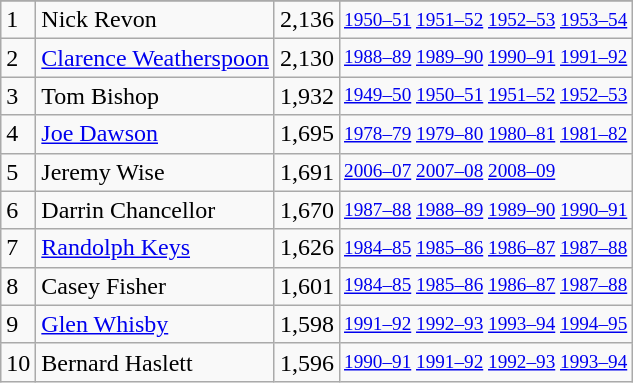<table class="wikitable"92>
<tr>
</tr>
<tr>
<td>1</td>
<td>Nick Revon</td>
<td>2,136</td>
<td style="font-size:80%;"><a href='#'>1950–51</a> <a href='#'>1951–52</a> <a href='#'>1952–53</a> <a href='#'>1953–54</a></td>
</tr>
<tr>
<td>2</td>
<td><a href='#'>Clarence Weatherspoon</a></td>
<td>2,130</td>
<td style="font-size:80%;"><a href='#'>1988–89</a> <a href='#'>1989–90</a> <a href='#'>1990–91</a> <a href='#'>1991–92</a></td>
</tr>
<tr>
<td>3</td>
<td>Tom Bishop</td>
<td>1,932</td>
<td style="font-size:80%;"><a href='#'>1949–50</a> <a href='#'>1950–51</a> <a href='#'>1951–52</a> <a href='#'>1952–53</a></td>
</tr>
<tr>
<td>4</td>
<td><a href='#'>Joe Dawson</a></td>
<td>1,695</td>
<td style="font-size:80%;"><a href='#'>1978–79</a> <a href='#'>1979–80</a> <a href='#'>1980–81</a> <a href='#'>1981–82</a></td>
</tr>
<tr>
<td>5</td>
<td>Jeremy Wise</td>
<td>1,691</td>
<td style="font-size:80%;"><a href='#'>2006–07</a> <a href='#'>2007–08</a> <a href='#'>2008–09</a></td>
</tr>
<tr>
<td>6</td>
<td>Darrin Chancellor</td>
<td>1,670</td>
<td style="font-size:80%;"><a href='#'>1987–88</a> <a href='#'>1988–89</a> <a href='#'>1989–90</a> <a href='#'>1990–91</a></td>
</tr>
<tr>
<td>7</td>
<td><a href='#'>Randolph Keys</a></td>
<td>1,626</td>
<td style="font-size:80%;"><a href='#'>1984–85</a> <a href='#'>1985–86</a> <a href='#'>1986–87</a> <a href='#'>1987–88</a></td>
</tr>
<tr>
<td>8</td>
<td>Casey Fisher</td>
<td>1,601</td>
<td style="font-size:80%;"><a href='#'>1984–85</a> <a href='#'>1985–86</a> <a href='#'>1986–87</a> <a href='#'>1987–88</a></td>
</tr>
<tr>
<td>9</td>
<td><a href='#'>Glen Whisby</a></td>
<td>1,598</td>
<td style="font-size:80%;"><a href='#'>1991–92</a> <a href='#'>1992–93</a> <a href='#'>1993–94</a> <a href='#'>1994–95</a></td>
</tr>
<tr>
<td>10</td>
<td>Bernard Haslett</td>
<td>1,596</td>
<td style="font-size:80%;"><a href='#'>1990–91</a> <a href='#'>1991–92</a> <a href='#'>1992–93</a> <a href='#'>1993–94</a></td>
</tr>
</table>
